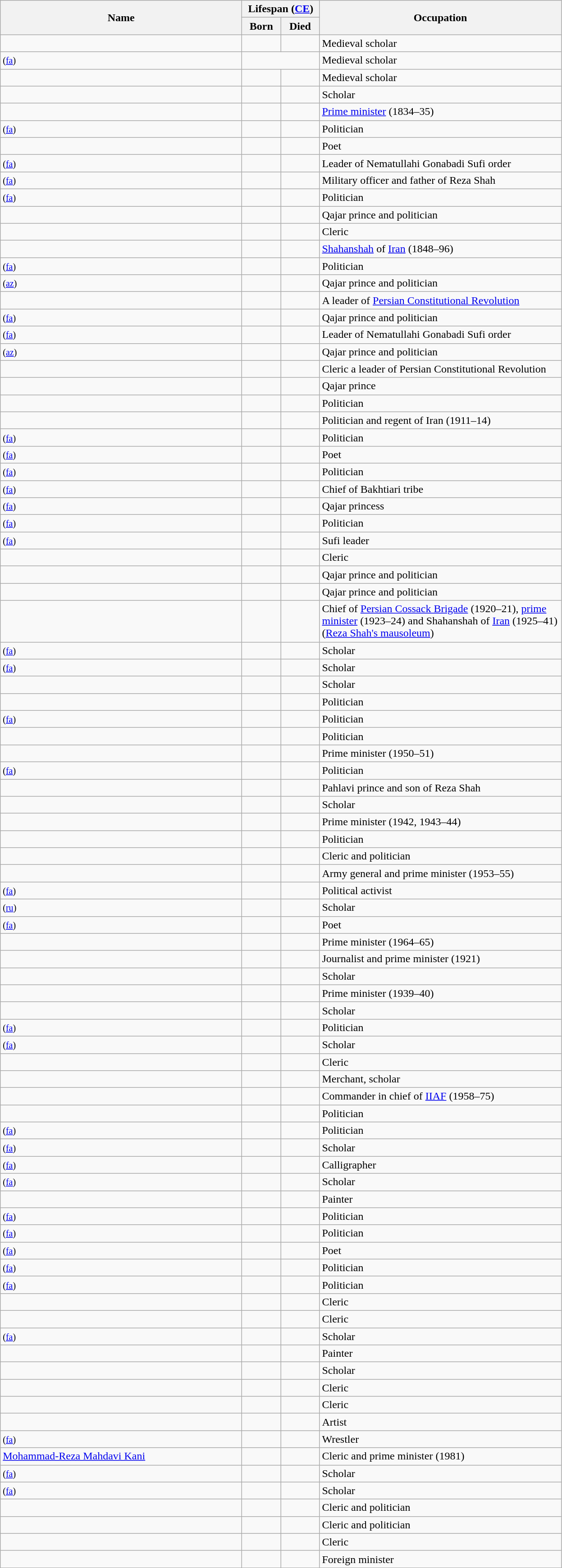<table class="wikitable sortable">
<tr>
<th rowspan=2 align=left width=350px>Name</th>
<th scope="row" colspan="2">Lifespan (<a href='#'>CE</a>)</th>
<th rowspan="2" align=left width=350px; class=unsortable>Occupation</th>
</tr>
<tr>
<th align=left width=50px>Born</th>
<th align=left width=50px>Died</th>
</tr>
<tr>
<td></td>
<td align=right></td>
<td align=right></td>
<td>Medieval scholar</td>
</tr>
<tr>
<td> <small>(<a href='#'>fa</a>)</small></td>
<td colspan=2 align=center></td>
<td>Medieval scholar</td>
</tr>
<tr>
<td></td>
<td align=right></td>
<td align=right></td>
<td>Medieval scholar</td>
</tr>
<tr>
<td></td>
<td align=right></td>
<td align=right></td>
<td>Scholar</td>
</tr>
<tr>
<td></td>
<td align=right></td>
<td align=right></td>
<td><a href='#'>Prime minister</a> (1834–35)</td>
</tr>
<tr>
<td> <small>(<a href='#'>fa</a>)</small></td>
<td align=right></td>
<td align=right></td>
<td>Politician</td>
</tr>
<tr>
<td></td>
<td align=right></td>
<td align=right></td>
<td>Poet</td>
</tr>
<tr>
<td> <small>(<a href='#'>fa</a>)</small></td>
<td align=right></td>
<td align=right></td>
<td>Leader of Nematullahi Gonabadi Sufi order</td>
</tr>
<tr>
<td> <small>(<a href='#'>fa</a>)</small></td>
<td align=right></td>
<td align=right></td>
<td>Military officer and father of Reza Shah</td>
</tr>
<tr>
<td> <small>(<a href='#'>fa</a>)</small></td>
<td align=right></td>
<td align=right></td>
<td>Politician</td>
</tr>
<tr>
<td></td>
<td align=right></td>
<td align=right></td>
<td>Qajar prince and politician</td>
</tr>
<tr>
<td></td>
<td align=right></td>
<td align=right></td>
<td>Cleric</td>
</tr>
<tr>
<td></td>
<td align=right></td>
<td align=right></td>
<td><a href='#'>Shahanshah</a> of <a href='#'>Iran</a> (1848–96)</td>
</tr>
<tr>
<td> <small>(<a href='#'>fa</a>)</small></td>
<td align=right></td>
<td align=right></td>
<td>Politician</td>
</tr>
<tr>
<td> <small>(<a href='#'>az</a>)</small></td>
<td align=right></td>
<td align=right></td>
<td>Qajar prince and politician</td>
</tr>
<tr>
<td></td>
<td align=right></td>
<td align=right></td>
<td>A leader of <a href='#'>Persian Constitutional Revolution</a></td>
</tr>
<tr>
<td> <small>(<a href='#'>fa</a>)</small></td>
<td align=right></td>
<td align=right></td>
<td>Qajar prince and politician</td>
</tr>
<tr>
<td> <small>(<a href='#'>fa</a>)</small></td>
<td align=right></td>
<td align=right></td>
<td>Leader of Nematullahi Gonabadi Sufi order</td>
</tr>
<tr>
<td> <small>(<a href='#'>az</a>)</small></td>
<td align=right></td>
<td align=right></td>
<td>Qajar prince and politician</td>
</tr>
<tr>
<td></td>
<td align=right></td>
<td align=right></td>
<td>Cleric a leader of Persian Constitutional Revolution</td>
</tr>
<tr>
<td></td>
<td align=right></td>
<td align=right></td>
<td>Qajar prince</td>
</tr>
<tr>
<td></td>
<td align=right></td>
<td align=right></td>
<td>Politician</td>
</tr>
<tr>
<td></td>
<td align=right></td>
<td align=right></td>
<td>Politician and regent of Iran (1911–14)</td>
</tr>
<tr>
<td> <small>(<a href='#'>fa</a>)</small></td>
<td align=right></td>
<td align=right></td>
<td>Politician</td>
</tr>
<tr>
<td> <small>(<a href='#'>fa</a>)</small></td>
<td align=right></td>
<td align=right></td>
<td>Poet</td>
</tr>
<tr>
<td> <small>(<a href='#'>fa</a>)</small></td>
<td align=right></td>
<td align=right></td>
<td>Politician</td>
</tr>
<tr>
<td> <small>(<a href='#'>fa</a>)</small></td>
<td align=right></td>
<td align=right></td>
<td>Chief of Bakhtiari tribe</td>
</tr>
<tr>
<td> <small>(<a href='#'>fa</a>)</small></td>
<td align=right></td>
<td align=right></td>
<td>Qajar princess</td>
</tr>
<tr>
<td> <small>(<a href='#'>fa</a>)</small></td>
<td align=right></td>
<td align=right></td>
<td>Politician</td>
</tr>
<tr>
<td><small>(<a href='#'>fa</a>)</small></td>
<td align=right></td>
<td align=right></td>
<td>Sufi leader</td>
</tr>
<tr>
<td></td>
<td align=right></td>
<td align=right></td>
<td>Cleric</td>
</tr>
<tr>
<td></td>
<td align=right></td>
<td align=right></td>
<td>Qajar prince and politician</td>
</tr>
<tr>
<td></td>
<td align=right></td>
<td align=right></td>
<td>Qajar prince and politician</td>
</tr>
<tr>
<td></td>
<td align=right></td>
<td align=right></td>
<td>Chief of <a href='#'>Persian Cossack Brigade</a> (1920–21), <a href='#'>prime minister</a> (1923–24) and Shahanshah of <a href='#'>Iran</a> (1925–41) (<a href='#'>Reza Shah's mausoleum</a>)</td>
</tr>
<tr>
<td><small>(<a href='#'>fa</a>)</small></td>
<td align=right></td>
<td align=right></td>
<td>Scholar</td>
</tr>
<tr>
<td> <small>(<a href='#'>fa</a>)</small></td>
<td align=right></td>
<td align=right></td>
<td>Scholar</td>
</tr>
<tr>
<td></td>
<td align=right></td>
<td align=right></td>
<td>Scholar</td>
</tr>
<tr>
<td></td>
<td align=right></td>
<td align=right></td>
<td>Politician</td>
</tr>
<tr>
<td> <small>(<a href='#'>fa</a>)</small></td>
<td align=right></td>
<td align=right></td>
<td>Politician</td>
</tr>
<tr>
<td></td>
<td align=right></td>
<td align=right></td>
<td>Politician</td>
</tr>
<tr>
<td></td>
<td align=right></td>
<td align=right></td>
<td>Prime minister (1950–51)</td>
</tr>
<tr>
<td> <small>(<a href='#'>fa</a>)</small></td>
<td align=right></td>
<td align=right></td>
<td>Politician</td>
</tr>
<tr>
<td></td>
<td align=right></td>
<td align=right></td>
<td>Pahlavi prince and son of Reza Shah</td>
</tr>
<tr>
<td></td>
<td align=right></td>
<td align=right></td>
<td>Scholar</td>
</tr>
<tr>
<td></td>
<td align=right></td>
<td align=right></td>
<td>Prime minister (1942, 1943–44)</td>
</tr>
<tr>
<td></td>
<td align=right></td>
<td align=right></td>
<td>Politician</td>
</tr>
<tr>
<td></td>
<td align=right></td>
<td align=right></td>
<td>Cleric and politician</td>
</tr>
<tr>
<td></td>
<td align=right></td>
<td align=right></td>
<td>Army general and prime minister (1953–55)</td>
</tr>
<tr>
<td> <small>(<a href='#'>fa</a>)</small></td>
<td align=right></td>
<td align=right></td>
<td>Political activist</td>
</tr>
<tr>
<td> <small>(<a href='#'>ru</a>)</small></td>
<td align=right></td>
<td align=right></td>
<td>Scholar</td>
</tr>
<tr>
<td><small>(<a href='#'>fa</a>)</small></td>
<td align=right></td>
<td align=right></td>
<td>Poet</td>
</tr>
<tr>
<td></td>
<td align=right></td>
<td align=right></td>
<td>Prime minister (1964–65)</td>
</tr>
<tr>
<td></td>
<td align=right></td>
<td align=right></td>
<td>Journalist and prime minister (1921)</td>
</tr>
<tr>
<td></td>
<td align=right></td>
<td align=right></td>
<td>Scholar</td>
</tr>
<tr>
<td></td>
<td align=right></td>
<td align=right></td>
<td>Prime minister (1939–40)</td>
</tr>
<tr>
<td></td>
<td align=right></td>
<td align=right></td>
<td>Scholar</td>
</tr>
<tr>
<td> <small>(<a href='#'>fa</a>)</small></td>
<td align=right></td>
<td align=right></td>
<td>Politician</td>
</tr>
<tr>
<td> <small>(<a href='#'>fa</a>)</small></td>
<td align=right></td>
<td align=right></td>
<td>Scholar</td>
</tr>
<tr>
<td></td>
<td align=right></td>
<td align=right></td>
<td>Cleric</td>
</tr>
<tr>
<td></td>
<td align=right></td>
<td align=right></td>
<td>Merchant, scholar</td>
</tr>
<tr>
<td></td>
<td align=right></td>
<td align=right></td>
<td>Commander in chief of <a href='#'>IIAF</a> (1958–75)</td>
</tr>
<tr>
<td></td>
<td align=right></td>
<td align=right></td>
<td>Politician</td>
</tr>
<tr>
<td><small>(<a href='#'>fa</a>)</small></td>
<td align=right></td>
<td align=right></td>
<td>Politician</td>
</tr>
<tr>
<td><small>(<a href='#'>fa</a>)</small></td>
<td align=right></td>
<td align=right></td>
<td>Scholar</td>
</tr>
<tr>
<td><small>(<a href='#'>fa</a>)</small></td>
<td align=right></td>
<td align=right></td>
<td>Calligrapher</td>
</tr>
<tr>
<td> <small>(<a href='#'>fa</a>)</small></td>
<td align=right></td>
<td align=right></td>
<td>Scholar</td>
</tr>
<tr>
<td></td>
<td align=right></td>
<td align=right></td>
<td>Painter</td>
</tr>
<tr>
<td> <small>(<a href='#'>fa</a>)</small></td>
<td align=right></td>
<td align=right></td>
<td>Politician</td>
</tr>
<tr>
<td> <small>(<a href='#'>fa</a>)</small></td>
<td align=right></td>
<td align=right></td>
<td>Politician</td>
</tr>
<tr>
<td><small>(<a href='#'>fa</a>)</small></td>
<td align=right></td>
<td align=right></td>
<td>Poet</td>
</tr>
<tr>
<td> <small>(<a href='#'>fa</a>)</small></td>
<td align=right></td>
<td align=right></td>
<td>Politician</td>
</tr>
<tr>
<td> <small>(<a href='#'>fa</a>)</small></td>
<td align=right></td>
<td align=right></td>
<td>Politician</td>
</tr>
<tr>
<td></td>
<td align=right></td>
<td align=right></td>
<td>Cleric</td>
</tr>
<tr>
<td></td>
<td align=right></td>
<td align=right></td>
<td>Cleric</td>
</tr>
<tr>
<td> <small>(<a href='#'>fa</a>)</small></td>
<td align=right></td>
<td align=right></td>
<td>Scholar</td>
</tr>
<tr>
<td></td>
<td align=right></td>
<td align=right></td>
<td>Painter</td>
</tr>
<tr>
<td></td>
<td align=right></td>
<td align=right></td>
<td>Scholar</td>
</tr>
<tr>
<td></td>
<td align=right></td>
<td align=right></td>
<td>Cleric</td>
</tr>
<tr>
<td></td>
<td align=right></td>
<td align=right></td>
<td>Cleric</td>
</tr>
<tr>
<td></td>
<td align=right></td>
<td align=right></td>
<td>Artist</td>
</tr>
<tr>
<td> <small>(<a href='#'>fa</a>)</small></td>
<td align=right></td>
<td align=right></td>
<td>Wrestler</td>
</tr>
<tr>
<td {{sort><a href='#'>Mohammad-Reza Mahdavi Kani</a></td>
<td align=right></td>
<td align=right></td>
<td>Cleric and prime minister (1981)</td>
</tr>
<tr>
<td> <small>(<a href='#'>fa</a>)</small></td>
<td align=right></td>
<td align=right></td>
<td>Scholar</td>
</tr>
<tr>
<td> <small>(<a href='#'>fa</a>)</small></td>
<td align=right></td>
<td align=right></td>
<td>Scholar</td>
</tr>
<tr>
<td></td>
<td align=right></td>
<td align=right></td>
<td>Cleric and politician</td>
</tr>
<tr>
<td></td>
<td align=right></td>
<td align=right></td>
<td>Cleric and politician</td>
</tr>
<tr>
<td></td>
<td align=right></td>
<td align=right></td>
<td>Cleric</td>
</tr>
<tr>
<td></td>
<td align=right></td>
<td align=right></td>
<td>Foreign minister</td>
</tr>
</table>
